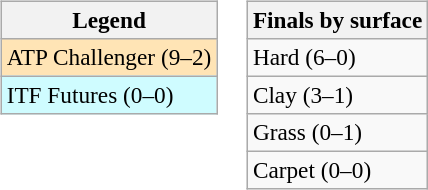<table>
<tr valign=top>
<td><br><table class=wikitable style=font-size:97%>
<tr>
<th>Legend</th>
</tr>
<tr bgcolor=moccasin>
<td>ATP Challenger (9–2)</td>
</tr>
<tr bgcolor=cffcff>
<td>ITF Futures (0–0)</td>
</tr>
</table>
</td>
<td><br><table class=wikitable style=font-size:97%>
<tr>
<th>Finals by surface</th>
</tr>
<tr>
<td>Hard (6–0)</td>
</tr>
<tr>
<td>Clay (3–1)</td>
</tr>
<tr>
<td>Grass (0–1)</td>
</tr>
<tr>
<td>Carpet (0–0)</td>
</tr>
</table>
</td>
</tr>
</table>
